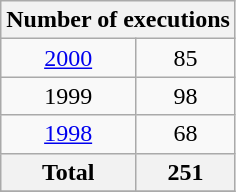<table class="wikitable" style="text-align:center;">
<tr>
<th colspan="2">Number of executions</th>
</tr>
<tr>
<td><a href='#'>2000</a></td>
<td>85</td>
</tr>
<tr>
<td>1999</td>
<td>98</td>
</tr>
<tr>
<td><a href='#'>1998</a></td>
<td>68</td>
</tr>
<tr>
<th>Total</th>
<th>251</th>
</tr>
<tr>
</tr>
</table>
